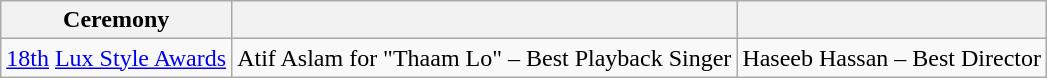<table class="wikitable">
<tr>
<th>Ceremony</th>
<th></th>
<th></th>
</tr>
<tr>
<td><a href='#'>18th</a> <a href='#'>Lux Style Awards</a><br></td>
<td>Atif Aslam for "Thaam Lo" – Best Playback Singer</td>
<td>Haseeb Hassan – Best Director</td>
</tr>
</table>
